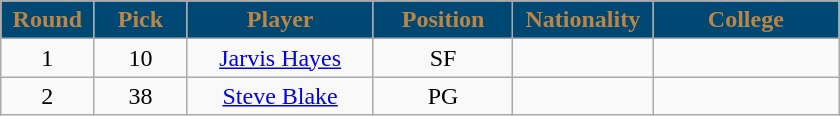<table class="wikitable sortable sortable">
<tr>
<th style="background:#004874; color:#BA8545" width="10%">Round</th>
<th style="background:#004874; color:#BA8545" width="10%">Pick</th>
<th style="background:#004874; color:#BA8545" width="20%">Player</th>
<th style="background:#004874; color:#BA8545" width="15%">Position</th>
<th style="background:#004874; color:#BA8545" width="15%">Nationality</th>
<th style="background:#004874; color:#BA8545" width="20%">College</th>
</tr>
<tr style="text-align: center">
<td>1</td>
<td>10</td>
<td><a href='#'>Jarvis Hayes</a></td>
<td>SF</td>
<td></td>
<td></td>
</tr>
<tr style="text-align: center">
<td>2</td>
<td>38</td>
<td><a href='#'>Steve Blake</a></td>
<td>PG</td>
<td></td>
<td></td>
</tr>
</table>
